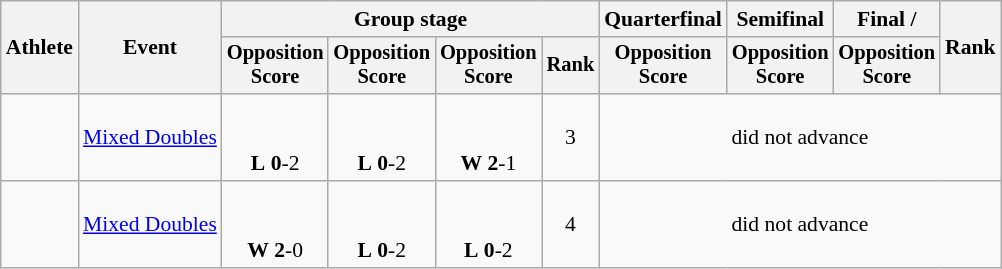<table class="wikitable" style="font-size:90%">
<tr>
<th rowspan=2>Athlete</th>
<th rowspan=2>Event</th>
<th colspan=4>Group stage</th>
<th>Quarterfinal</th>
<th>Semifinal</th>
<th>Final / </th>
<th rowspan=2>Rank</th>
</tr>
<tr style="font-size:95%">
<th>Opposition<br>Score</th>
<th>Opposition<br>Score</th>
<th>Opposition<br>Score</th>
<th>Rank</th>
<th>Opposition<br>Score</th>
<th>Opposition<br>Score</th>
<th>Opposition<br>Score</th>
</tr>
<tr align=center>
<td align=left><br></td>
<td align=left><a href='#'>Mixed Doubles</a></td>
<td><small><br></small> <br> <strong>L</strong> <strong>0</strong>-2</td>
<td><small><br></small> <br> <strong>L</strong> <strong>0</strong>-2</td>
<td><small><br></small> <br> <strong>W</strong> <strong>2</strong>-1</td>
<td>3</td>
<td colspan=4>did not advance</td>
</tr>
<tr align=center>
<td align=left><br></td>
<td align=left><a href='#'>Mixed Doubles</a></td>
<td><small><br></small> <br> <strong>W</strong> <strong>2</strong>-0</td>
<td><small><br></small> <br> <strong>L</strong> <strong>0</strong>-2</td>
<td><small><br></small> <br> <strong>L</strong> <strong>0</strong>-2</td>
<td>4</td>
<td colspan=4>did not advance</td>
</tr>
</table>
